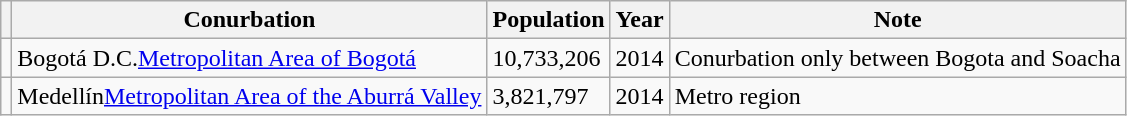<table class="wikitable sortable">
<tr>
<th style="text-align:center;" class="unsortable"></th>
<th>Conurbation</th>
<th>Population</th>
<th>Year</th>
<th>Note</th>
</tr>
<tr>
<td style="text-align:center;"></td>
<td><span>Bogotá D.C.</span><a href='#'>Metropolitan Area of Bogotá</a></td>
<td>10,733,206</td>
<td>2014</td>
<td>Conurbation only between Bogota and Soacha</td>
</tr>
<tr>
<td style="text-align:center;"></td>
<td><span>Medellín</span><a href='#'>Metropolitan Area of the Aburrá Valley</a></td>
<td>3,821,797</td>
<td>2014</td>
<td>Metro region</td>
</tr>
</table>
